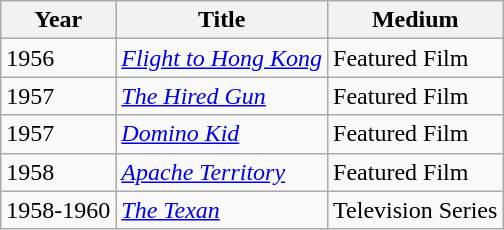<table class="wikitable">
<tr>
<th>Year</th>
<th>Title</th>
<th>Medium</th>
</tr>
<tr>
<td>1956</td>
<td><em><a href='#'>Flight to Hong Kong</a></em></td>
<td>Featured Film</td>
</tr>
<tr>
<td>1957</td>
<td><em><a href='#'>The Hired Gun</a></em></td>
<td>Featured Film</td>
</tr>
<tr>
<td>1957</td>
<td><em><a href='#'>Domino Kid</a></em></td>
<td>Featured Film</td>
</tr>
<tr>
<td>1958</td>
<td><em><a href='#'>Apache Territory</a></em></td>
<td>Featured Film</td>
</tr>
<tr>
<td>1958-1960</td>
<td><em><a href='#'>The Texan</a></em></td>
<td>Television Series</td>
</tr>
</table>
